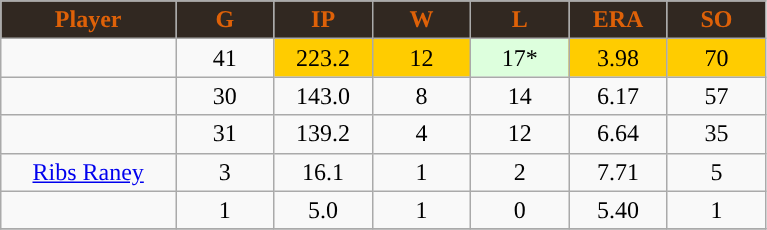<table class="wikitable sortable">
<tr>
<th style="background:#312821;color:#de6108;" width="16%">Player</th>
<th style="background:#312821;color:#de6108;" width="9%">G</th>
<th style="background:#312821;color:#de6108;" width="9%">IP</th>
<th style="background:#312821;color:#de6108;" width="9%">W</th>
<th style="background:#312821;color:#de6108;" width="9%">L</th>
<th style="background:#312821;color:#de6108;" width="9%">ERA</th>
<th style="background:#312821;color:#de6108;" width="9%">SO</th>
</tr>
<tr align="center">
<td></td>
<td>41</td>
<td style="background:#fc0;">223.2</td>
<td style="background:#fc0;">12</td>
<td style="background:#DDFFDD;">17*</td>
<td style="background:#fc0;">3.98</td>
<td style="background:#fc0;">70</td>
</tr>
<tr align="center">
<td></td>
<td>30</td>
<td>143.0</td>
<td>8</td>
<td>14</td>
<td>6.17</td>
<td>57</td>
</tr>
<tr align="center">
<td></td>
<td>31</td>
<td>139.2</td>
<td>4</td>
<td>12</td>
<td>6.64</td>
<td>35</td>
</tr>
<tr align="center">
<td><a href='#'>Ribs Raney</a></td>
<td>3</td>
<td>16.1</td>
<td>1</td>
<td>2</td>
<td>7.71</td>
<td>5</td>
</tr>
<tr align=center>
<td></td>
<td>1</td>
<td>5.0</td>
<td>1</td>
<td>0</td>
<td>5.40</td>
<td>1</td>
</tr>
<tr align="center">
</tr>
</table>
